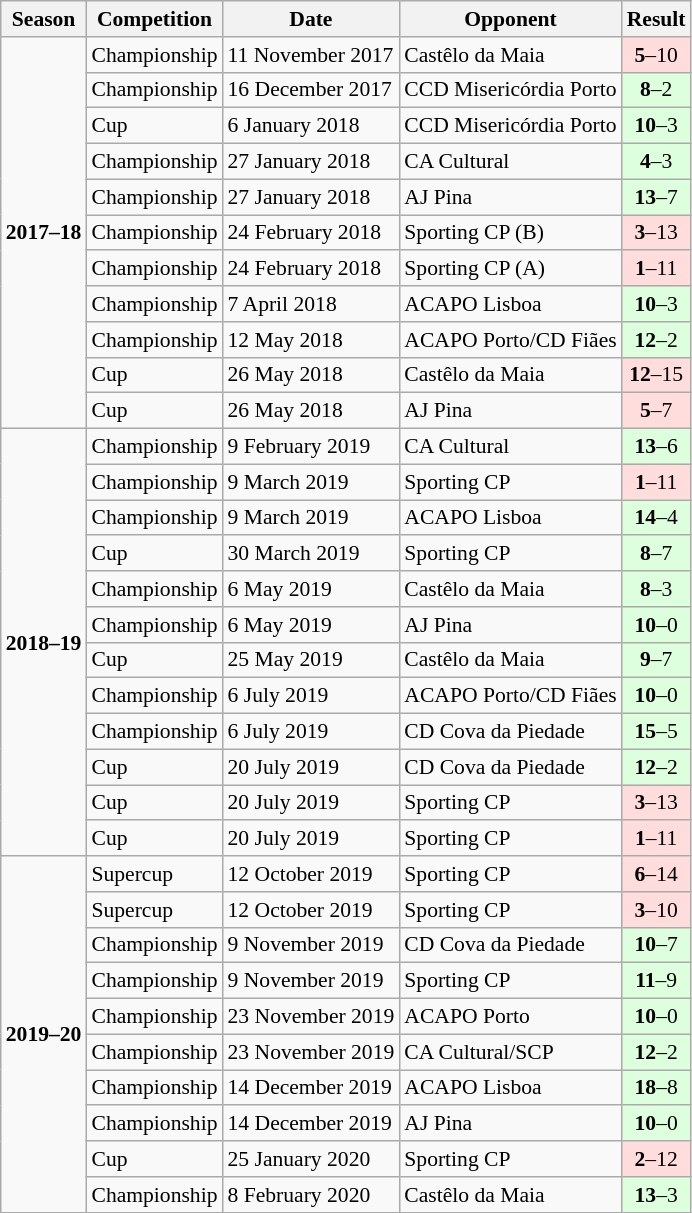<table class="wikitable collapsible collapsed" style="text-align: left; font-size:90%">
<tr>
<th>Season</th>
<th>Competition</th>
<th>Date</th>
<th>Opponent</th>
<th>Result</th>
</tr>
<tr>
<td rowspan="11" style="text-align: center;"><strong>2017–18</strong></td>
<td>Championship</td>
<td>11 November 2017</td>
<td>Castêlo da Maia</td>
<td style="text-align: center; background:#fdd;"><strong>5</strong>–10</td>
</tr>
<tr>
<td>Championship</td>
<td>16 December 2017</td>
<td>CCD Misericórdia Porto</td>
<td style="text-align: center; background:#dfd;"><strong>8</strong>–2</td>
</tr>
<tr>
<td>Cup</td>
<td>6 January 2018</td>
<td>CCD Misericórdia Porto</td>
<td style="text-align: center; background:#dfd;"><strong>10</strong>–3</td>
</tr>
<tr>
<td>Championship</td>
<td>27 January 2018</td>
<td>CA Cultural</td>
<td style="text-align: center; background:#dfd;"><strong>4</strong>–3</td>
</tr>
<tr>
<td>Championship</td>
<td>27 January 2018</td>
<td>AJ Pina</td>
<td style="text-align: center; background:#dfd;"><strong>13</strong>–7</td>
</tr>
<tr>
<td>Championship</td>
<td>24 February 2018</td>
<td>Sporting CP (B)</td>
<td style="text-align: center; background:#fdd;"><strong>3</strong>–13</td>
</tr>
<tr>
<td>Championship</td>
<td>24 February 2018</td>
<td>Sporting CP (A)</td>
<td style="text-align: center; background:#fdd;"><strong>1</strong>–11</td>
</tr>
<tr>
<td>Championship</td>
<td>7 April 2018</td>
<td>ACAPO Lisboa</td>
<td style="text-align: center; background:#dfd;"><strong>10</strong>–3</td>
</tr>
<tr>
<td>Championship</td>
<td>12 May 2018</td>
<td>ACAPO Porto/CD Fiães</td>
<td style="text-align: center; background:#dfd;"><strong>12</strong>–2</td>
</tr>
<tr>
<td>Cup</td>
<td>26 May 2018</td>
<td>Castêlo da Maia</td>
<td style="text-align: center; background:#fdd;"><strong>12</strong>–15</td>
</tr>
<tr>
<td>Cup</td>
<td>26 May 2018</td>
<td>AJ Pina</td>
<td style="text-align: center; background:#fdd;"><strong>5</strong>–7</td>
</tr>
<tr>
<td rowspan="12" style="text-align: center;"><strong>2018–19</strong></td>
<td>Championship</td>
<td>9 February 2019</td>
<td>CA Cultural</td>
<td style="text-align: center; background:#dfd;"><strong>13</strong>–6</td>
</tr>
<tr>
<td>Championship</td>
<td>9 March 2019</td>
<td>Sporting CP</td>
<td style="text-align: center; background:#fdd;"><strong>1</strong>–11</td>
</tr>
<tr>
<td>Championship</td>
<td>9 March 2019</td>
<td>ACAPO Lisboa</td>
<td style="text-align: center; background:#dfd;"><strong>14</strong>–4</td>
</tr>
<tr>
<td>Cup</td>
<td>30 March 2019</td>
<td>Sporting CP</td>
<td style="text-align: center; background:#dfd;"><strong>8</strong>–7</td>
</tr>
<tr>
<td>Championship</td>
<td>6 May 2019</td>
<td>Castêlo da Maia</td>
<td style="text-align: center; background:#dfd;"><strong>8</strong>–3</td>
</tr>
<tr>
<td>Championship</td>
<td>6 May 2019</td>
<td>AJ Pina</td>
<td style="text-align: center; background:#dfd;"><strong>10</strong>–0</td>
</tr>
<tr>
<td>Cup</td>
<td>25 May 2019</td>
<td>Castêlo da Maia</td>
<td style="text-align: center; background:#dfd;"><strong>9</strong>–7</td>
</tr>
<tr>
<td>Championship</td>
<td>6 July 2019</td>
<td>ACAPO Porto/CD Fiães</td>
<td style="text-align: center; background:#dfd;"><strong>10</strong>–0</td>
</tr>
<tr>
<td>Championship</td>
<td>6 July 2019</td>
<td>CD Cova da Piedade</td>
<td style="text-align: center; background:#dfd;"><strong>15</strong>–5</td>
</tr>
<tr>
<td>Cup</td>
<td>20 July 2019</td>
<td>CD Cova da Piedade</td>
<td style="text-align: center; background:#dfd;"><strong>12</strong>–2</td>
</tr>
<tr>
<td>Cup</td>
<td>20 July 2019</td>
<td>Sporting CP</td>
<td style="text-align: center; background:#fdd;"><strong>3</strong>–13</td>
</tr>
<tr>
<td>Cup</td>
<td>20 July 2019</td>
<td>Sporting CP</td>
<td style="text-align: center; background:#fdd;"><strong>1</strong>–11</td>
</tr>
<tr>
<td rowspan="10" style="text-align: center;"><strong>2019–20</strong></td>
<td>Supercup</td>
<td>12 October 2019</td>
<td>Sporting CP</td>
<td style="text-align: center; background:#fdd;"><strong>6</strong>–14</td>
</tr>
<tr>
<td>Supercup</td>
<td>12 October 2019</td>
<td>Sporting CP</td>
<td style="text-align: center; background:#fdd;"><strong>3</strong>–10</td>
</tr>
<tr>
<td>Championship</td>
<td>9 November 2019</td>
<td>CD Cova da Piedade</td>
<td style="text-align: center; background:#dfd;"><strong>10</strong>–7</td>
</tr>
<tr>
<td>Championship</td>
<td>9 November 2019</td>
<td>Sporting CP</td>
<td style="text-align: center; background:#dfd;"><strong>11</strong>–9</td>
</tr>
<tr>
<td>Championship</td>
<td>23 November 2019</td>
<td>ACAPO Porto</td>
<td style="text-align: center; background:#dfd;"><strong>10</strong>–0</td>
</tr>
<tr>
<td>Championship</td>
<td>23 November 2019</td>
<td>CA Cultural/SCP</td>
<td style="text-align: center; background:#dfd;"><strong>12</strong>–2</td>
</tr>
<tr>
<td>Championship</td>
<td>14 December 2019</td>
<td>ACAPO Lisboa</td>
<td style="text-align: center; background:#dfd;"><strong>18</strong>–8</td>
</tr>
<tr>
<td>Championship</td>
<td>14 December 2019</td>
<td>AJ Pina</td>
<td style="text-align: center; background:#dfd;"><strong>10</strong>–0</td>
</tr>
<tr>
<td>Cup</td>
<td>25 January 2020</td>
<td>Sporting CP</td>
<td style="text-align: center; background:#fdd;"><strong>2</strong>–12</td>
</tr>
<tr>
<td>Championship</td>
<td>8 February 2020</td>
<td>Castêlo da Maia</td>
<td style="text-align: center; background:#dfd;"><strong>13</strong>–3</td>
</tr>
</table>
